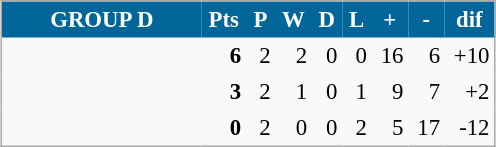<table align=center cellpadding="3" cellspacing="0" style="background: #f9f9f9; border: 1px #aaa solid; border-collapse: collapse; font-size: 95%;" width=330>
<tr bgcolor=#006699 style="color:white;">
<th width=34%>GROUP D</th>
<th width=5%>Pts</th>
<th width=5%>P</th>
<th width=5%>W</th>
<th width=5%>D</th>
<th width=5%>L</th>
<th width=5%>+</th>
<th width=5%>-</th>
<th width=5%>dif</th>
</tr>
<tr align=right>
<td align=left></td>
<td><strong>6</strong></td>
<td>2</td>
<td>2</td>
<td>0</td>
<td>0</td>
<td>16</td>
<td>6</td>
<td>+10</td>
</tr>
<tr align=right>
<td align=left></td>
<td><strong>3</strong></td>
<td>2</td>
<td>1</td>
<td>0</td>
<td>1</td>
<td>9</td>
<td>7</td>
<td>+2</td>
</tr>
<tr align=right>
<td align=left></td>
<td><strong>0</strong></td>
<td>2</td>
<td>0</td>
<td>0</td>
<td>2</td>
<td>5</td>
<td>17</td>
<td>-12</td>
</tr>
</table>
